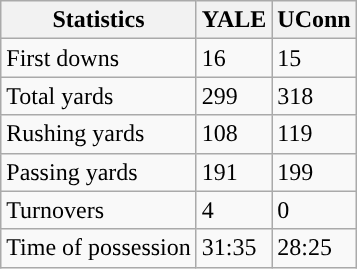<table class="wikitable">
<tr>
<th>Statistics</th>
<th>YALE</th>
<th>UConn</th>
</tr>
<tr>
<td>First downs</td>
<td>16</td>
<td>15</td>
</tr>
<tr>
<td>Total yards</td>
<td>299</td>
<td>318</td>
</tr>
<tr>
<td>Rushing yards</td>
<td>108</td>
<td>119</td>
</tr>
<tr>
<td>Passing yards</td>
<td>191</td>
<td>199</td>
</tr>
<tr>
<td>Turnovers</td>
<td>4</td>
<td>0</td>
</tr>
<tr>
<td>Time of possession</td>
<td>31:35</td>
<td>28:25</td>
</tr>
</table>
